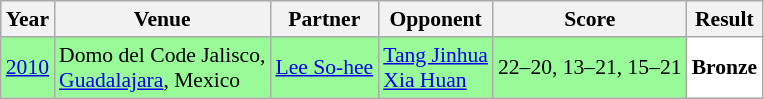<table class="sortable wikitable" style="font-size: 90%;">
<tr>
<th>Year</th>
<th>Venue</th>
<th>Partner</th>
<th>Opponent</th>
<th>Score</th>
<th>Result</th>
</tr>
<tr style="background:#98FB98">
<td align="center"><a href='#'>2010</a></td>
<td align="left">Domo del Code Jalisco,<br><a href='#'>Guadalajara</a>, Mexico</td>
<td align="left"> <a href='#'>Lee So-hee</a></td>
<td align="left"> <a href='#'>Tang Jinhua</a><br> <a href='#'>Xia Huan</a></td>
<td align="left">22–20, 13–21, 15–21</td>
<td style="text-align:left; background:white"> <strong>Bronze</strong></td>
</tr>
</table>
